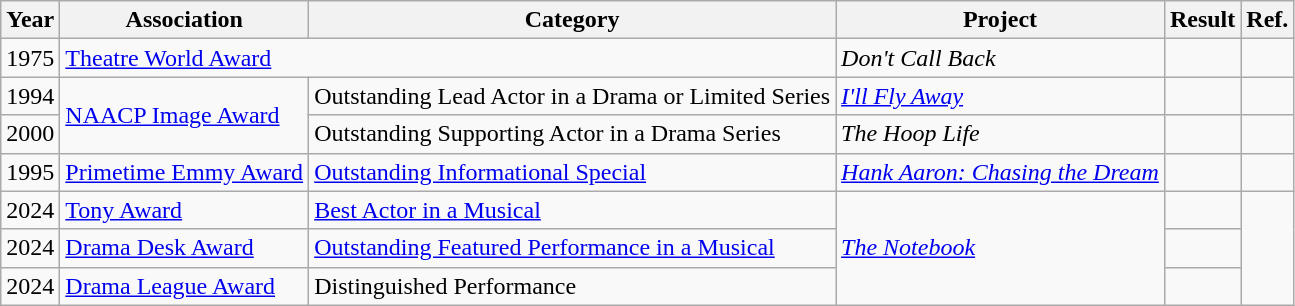<table class="wikitable">
<tr>
<th>Year</th>
<th>Association</th>
<th>Category</th>
<th>Project</th>
<th>Result</th>
<th>Ref.</th>
</tr>
<tr>
<td>1975</td>
<td colspan=2><a href='#'>Theatre World Award</a></td>
<td><em>Don't Call Back</em></td>
<td></td>
<td></td>
</tr>
<tr>
<td>1994</td>
<td rowspan=2><a href='#'>NAACP Image Award</a></td>
<td>Outstanding Lead Actor in a Drama or Limited Series</td>
<td><em><a href='#'>I'll Fly Away</a></em></td>
<td></td>
<td></td>
</tr>
<tr>
<td>2000</td>
<td>Outstanding Supporting Actor in a Drama Series</td>
<td><em>The Hoop Life</em></td>
<td></td>
<td></td>
</tr>
<tr>
<td>1995</td>
<td><a href='#'>Primetime Emmy Award</a></td>
<td><a href='#'>Outstanding Informational Special</a></td>
<td><em><a href='#'>Hank Aaron: Chasing the Dream</a></em></td>
<td></td>
<td></td>
</tr>
<tr>
<td>2024</td>
<td><a href='#'>Tony Award</a></td>
<td><a href='#'>Best Actor in a Musical</a></td>
<td rowspan=3><em><a href='#'>The Notebook</a></em></td>
<td></td>
<td rowspan=3></td>
</tr>
<tr>
<td>2024</td>
<td><a href='#'>Drama Desk Award</a></td>
<td><a href='#'>Outstanding Featured Performance in a Musical</a></td>
<td></td>
</tr>
<tr>
<td>2024</td>
<td><a href='#'>Drama League Award</a></td>
<td>Distinguished Performance</td>
<td></td>
</tr>
</table>
